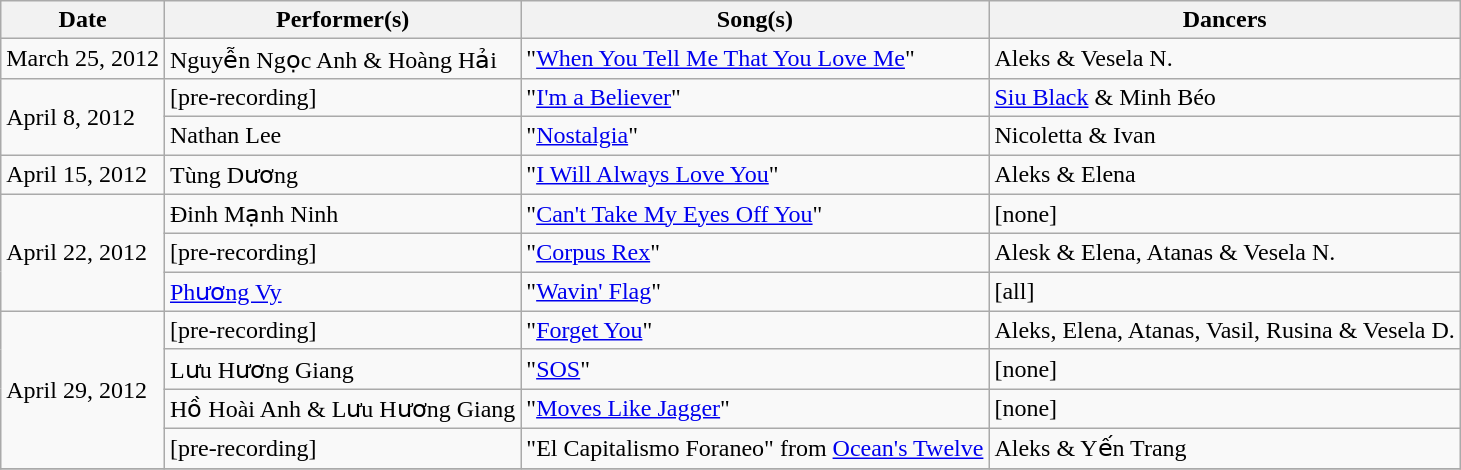<table class="wikitable" align=center border="2" cellpadding="3" cellspacing="0">
<tr>
<th>Date</th>
<th>Performer(s)</th>
<th>Song(s)</th>
<th>Dancers</th>
</tr>
<tr>
<td rowspan=1>March 25, 2012</td>
<td>Nguyễn Ngọc Anh & Hoàng Hải</td>
<td>"<a href='#'>When You Tell Me That You Love Me</a>"</td>
<td>Aleks & Vesela N.</td>
</tr>
<tr>
<td rowspan=2>April 8, 2012</td>
<td>[pre-recording]</td>
<td>"<a href='#'>I'm a Believer</a>"</td>
<td><a href='#'>Siu Black</a> & Minh Béo</td>
</tr>
<tr>
<td>Nathan Lee</td>
<td>"<a href='#'>Nostalgia</a>"</td>
<td>Nicoletta & Ivan</td>
</tr>
<tr>
<td rowspan=1>April 15, 2012</td>
<td>Tùng Dương</td>
<td>"<a href='#'>I Will Always Love You</a>"</td>
<td>Aleks & Elena</td>
</tr>
<tr>
<td rowspan=3>April 22, 2012</td>
<td>Đinh Mạnh Ninh</td>
<td>"<a href='#'>Can't Take My Eyes Off You</a>"</td>
<td>[none]</td>
</tr>
<tr>
<td>[pre-recording]</td>
<td>"<a href='#'>Corpus Rex</a>"</td>
<td>Alesk & Elena, Atanas & Vesela N.</td>
</tr>
<tr>
<td><a href='#'>Phương Vy</a></td>
<td>"<a href='#'>Wavin' Flag</a>"</td>
<td>[all]</td>
</tr>
<tr>
<td rowspan=4>April 29, 2012</td>
<td>[pre-recording]</td>
<td>"<a href='#'>Forget You</a>"</td>
<td>Aleks, Elena, Atanas, Vasil, Rusina & Vesela D.</td>
</tr>
<tr>
<td>Lưu Hương Giang</td>
<td>"<a href='#'>SOS</a>"</td>
<td>[none]</td>
</tr>
<tr>
<td>Hồ Hoài Anh & Lưu Hương Giang</td>
<td>"<a href='#'>Moves Like Jagger</a>"</td>
<td>[none]</td>
</tr>
<tr>
<td>[pre-recording]</td>
<td>"El Capitalismo Foraneo" from <a href='#'>Ocean's Twelve</a></td>
<td>Aleks & Yến Trang</td>
</tr>
<tr>
</tr>
</table>
